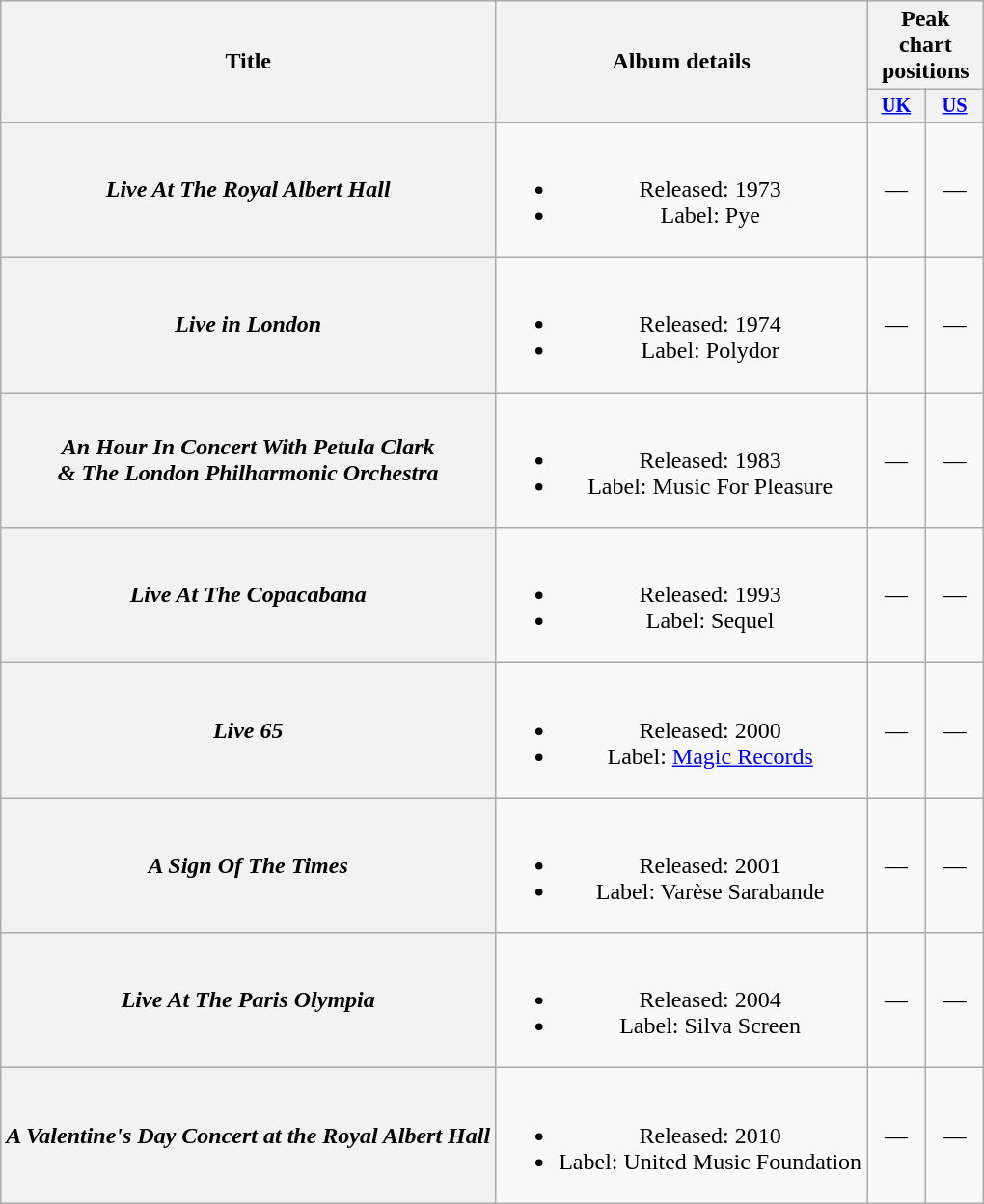<table class="wikitable plainrowheaders" style="text-align:center;">
<tr>
<th rowspan="2" scope="col">Title</th>
<th rowspan="2" scope="col">Album details</th>
<th colspan="2">Peak chart positions</th>
</tr>
<tr>
<th scope="col" style="width:2.5em;font-size:85%"><a href='#'>UK</a><br></th>
<th scope="col" style="width:2.5em;font-size:85%"><a href='#'>US</a><br></th>
</tr>
<tr>
<th scope="row"><em>Live At The Royal Albert Hall</em></th>
<td><br><ul><li>Released: 1973 </li><li>Label: Pye</li></ul></td>
<td>—</td>
<td>—</td>
</tr>
<tr>
<th scope="row"><em>Live in London</em></th>
<td><br><ul><li>Released: 1974 </li><li>Label: Polydor</li></ul></td>
<td>—</td>
<td>—</td>
</tr>
<tr>
<th scope="row"><em>An Hour In Concert With Petula Clark<br>& The London Philharmonic Orchestra</em></th>
<td><br><ul><li>Released: 1983 </li><li>Label: Music For Pleasure</li></ul></td>
<td>—</td>
<td>—</td>
</tr>
<tr>
<th scope="row"><em>Live At The Copacabana</em></th>
<td><br><ul><li>Released: 1993 </li><li>Label: Sequel</li></ul></td>
<td>—</td>
<td>—</td>
</tr>
<tr>
<th scope="row"><em>Live 65</em></th>
<td><br><ul><li>Released: 2000 </li><li>Label: <a href='#'>Magic Records</a></li></ul></td>
<td>—</td>
<td>—</td>
</tr>
<tr>
<th scope="row"><em>A Sign Of The Times</em></th>
<td><br><ul><li>Released: 2001 </li><li>Label: Varèse Sarabande</li></ul></td>
<td>—</td>
<td>—</td>
</tr>
<tr>
<th scope="row"><em>Live At The Paris Olympia</em></th>
<td><br><ul><li>Released: 2004 </li><li>Label: Silva Screen</li></ul></td>
<td>—</td>
<td>—</td>
</tr>
<tr>
<th scope="row"><em>A Valentine's Day Concert at the Royal Albert Hall</em></th>
<td><br><ul><li>Released: 2010 </li><li>Label: United Music Foundation</li></ul></td>
<td>—</td>
<td>—</td>
</tr>
</table>
